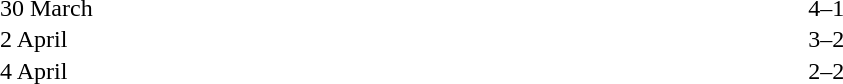<table cellspacing=1 width=70%>
<tr>
<th width=25%></th>
<th width=30%></th>
<th width=15%></th>
<th width=30%></th>
</tr>
<tr>
<td>30 March</td>
<td align=right></td>
<td align=center>4–1</td>
<td></td>
</tr>
<tr>
<td>2 April</td>
<td align=right></td>
<td align=center>3–2</td>
<td></td>
</tr>
<tr>
<td>4 April</td>
<td align=right></td>
<td align=center>2–2</td>
<td></td>
</tr>
</table>
